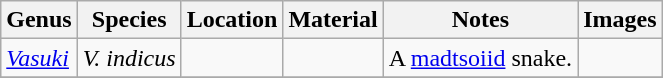<table class="wikitable" align="center">
<tr>
<th>Genus</th>
<th>Species</th>
<th>Location</th>
<th>Material</th>
<th>Notes</th>
<th>Images</th>
</tr>
<tr>
<td><a href='#'><em>Vasuki</em></a></td>
<td><em>V. indicus</em></td>
<td></td>
<td></td>
<td>A <a href='#'>madtsoiid</a> snake.</td>
<td></td>
</tr>
<tr>
</tr>
</table>
